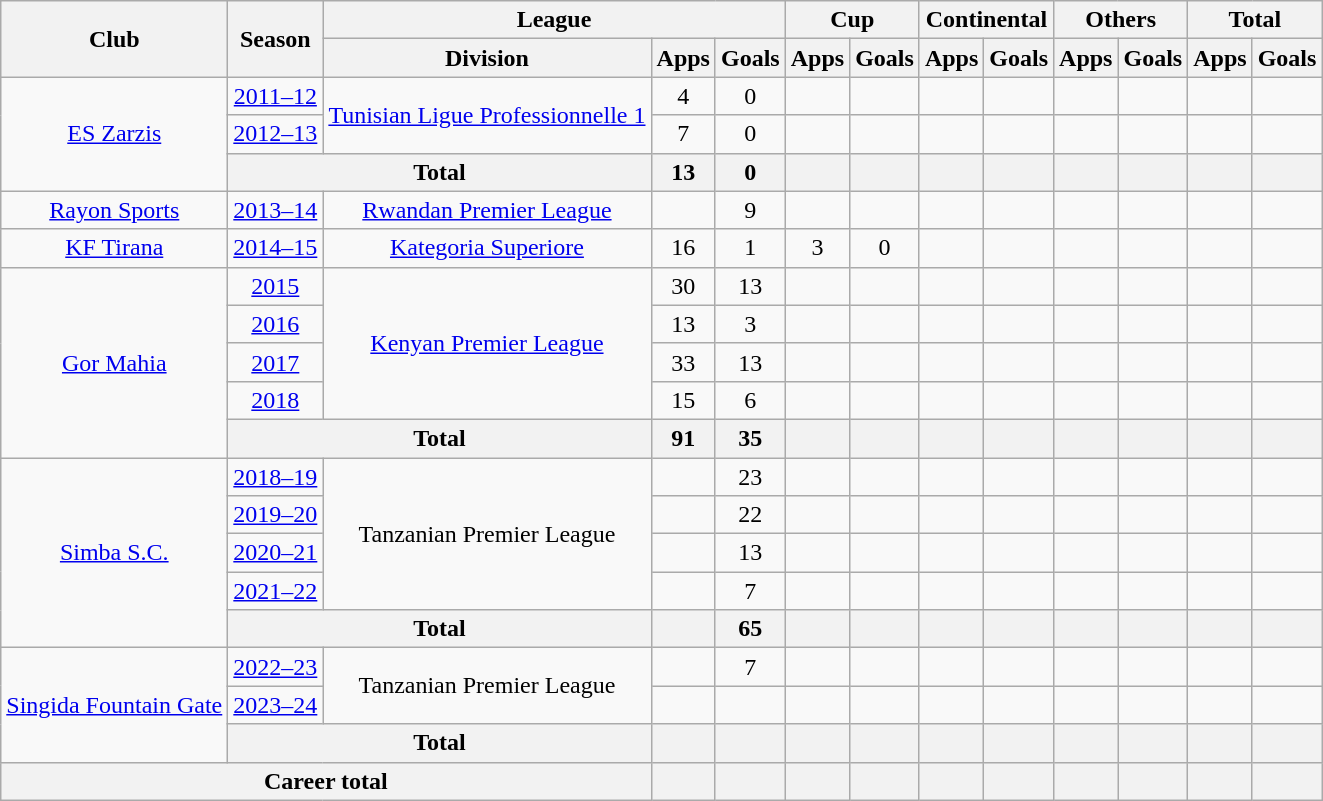<table class="wikitable" style="text-align:center">
<tr>
<th rowspan="2">Club</th>
<th rowspan="2">Season</th>
<th colspan="3">League</th>
<th colspan="2">Cup</th>
<th colspan="2">Continental</th>
<th colspan="2">Others</th>
<th colspan="2">Total</th>
</tr>
<tr>
<th>Division</th>
<th>Apps</th>
<th>Goals</th>
<th>Apps</th>
<th>Goals</th>
<th>Apps</th>
<th>Goals</th>
<th>Apps</th>
<th>Goals</th>
<th>Apps</th>
<th>Goals</th>
</tr>
<tr>
<td rowspan="3"><a href='#'>ES Zarzis</a></td>
<td><a href='#'>2011–12</a></td>
<td rowspan="2"><a href='#'>Tunisian Ligue Professionnelle 1</a></td>
<td>4</td>
<td>0</td>
<td></td>
<td></td>
<td></td>
<td></td>
<td></td>
<td></td>
<td></td>
<td></td>
</tr>
<tr>
<td><a href='#'>2012–13</a></td>
<td>7</td>
<td>0</td>
<td></td>
<td></td>
<td></td>
<td></td>
<td></td>
<td></td>
<td></td>
<td></td>
</tr>
<tr>
<th colspan="2">Total</th>
<th>13</th>
<th>0</th>
<th></th>
<th></th>
<th></th>
<th></th>
<th></th>
<th></th>
<th></th>
<th></th>
</tr>
<tr>
<td><a href='#'>Rayon Sports</a></td>
<td><a href='#'>2013–14</a></td>
<td><a href='#'>Rwandan Premier League</a></td>
<td></td>
<td>9</td>
<td></td>
<td></td>
<td></td>
<td></td>
<td></td>
<td></td>
<td></td>
<td></td>
</tr>
<tr>
<td><a href='#'>KF Tirana</a></td>
<td><a href='#'>2014–15</a></td>
<td><a href='#'>Kategoria Superiore</a></td>
<td>16</td>
<td>1</td>
<td>3</td>
<td>0</td>
<td></td>
<td></td>
<td></td>
<td></td>
<td></td>
<td></td>
</tr>
<tr>
<td rowspan="5"><a href='#'>Gor Mahia</a></td>
<td><a href='#'>2015</a></td>
<td rowspan="4"><a href='#'>Kenyan Premier League</a></td>
<td>30</td>
<td>13</td>
<td></td>
<td></td>
<td></td>
<td></td>
<td></td>
<td></td>
<td></td>
<td></td>
</tr>
<tr>
<td><a href='#'>2016</a></td>
<td>13</td>
<td>3</td>
<td></td>
<td></td>
<td></td>
<td></td>
<td></td>
<td></td>
<td></td>
<td></td>
</tr>
<tr>
<td><a href='#'>2017</a></td>
<td>33</td>
<td>13</td>
<td></td>
<td></td>
<td></td>
<td></td>
<td></td>
<td></td>
<td></td>
<td></td>
</tr>
<tr>
<td><a href='#'>2018</a></td>
<td>15</td>
<td>6</td>
<td></td>
<td></td>
<td></td>
<td></td>
<td></td>
<td></td>
<td></td>
<td></td>
</tr>
<tr>
<th colspan="2">Total</th>
<th>91</th>
<th>35</th>
<th></th>
<th></th>
<th></th>
<th></th>
<th></th>
<th></th>
<th></th>
<th></th>
</tr>
<tr>
<td rowspan="5"><a href='#'>Simba S.C.</a></td>
<td><a href='#'>2018–19</a></td>
<td rowspan="4">Tanzanian Premier League</td>
<td></td>
<td>23</td>
<td></td>
<td></td>
<td></td>
<td></td>
<td></td>
<td></td>
<td></td>
<td></td>
</tr>
<tr>
<td><a href='#'>2019–20</a></td>
<td></td>
<td>22</td>
<td></td>
<td></td>
<td></td>
<td></td>
<td></td>
<td></td>
<td></td>
<td></td>
</tr>
<tr>
<td><a href='#'>2020–21</a></td>
<td></td>
<td>13</td>
<td></td>
<td></td>
<td></td>
<td></td>
<td></td>
<td></td>
<td></td>
<td></td>
</tr>
<tr>
<td><a href='#'>2021–22</a></td>
<td></td>
<td>7</td>
<td></td>
<td></td>
<td></td>
<td></td>
<td></td>
<td></td>
<td></td>
<td></td>
</tr>
<tr>
<th colspan="2">Total</th>
<th></th>
<th>65</th>
<th></th>
<th></th>
<th></th>
<th></th>
<th></th>
<th></th>
<th></th>
<th></th>
</tr>
<tr>
<td rowspan="3"><a href='#'>Singida Fountain Gate</a></td>
<td><a href='#'>2022–23</a></td>
<td rowspan="2">Tanzanian Premier League</td>
<td></td>
<td>7</td>
<td></td>
<td></td>
<td></td>
<td></td>
<td></td>
<td></td>
<td></td>
<td></td>
</tr>
<tr>
<td><a href='#'>2023–24</a></td>
<td></td>
<td></td>
<td></td>
<td></td>
<td></td>
<td></td>
<td></td>
<td></td>
<td></td>
<td></td>
</tr>
<tr>
<th colspan="2">Total</th>
<th></th>
<th></th>
<th></th>
<th></th>
<th></th>
<th></th>
<th></th>
<th></th>
<th></th>
<th></th>
</tr>
<tr>
<th colspan="3">Career total</th>
<th></th>
<th></th>
<th></th>
<th></th>
<th></th>
<th></th>
<th></th>
<th></th>
<th></th>
<th></th>
</tr>
</table>
